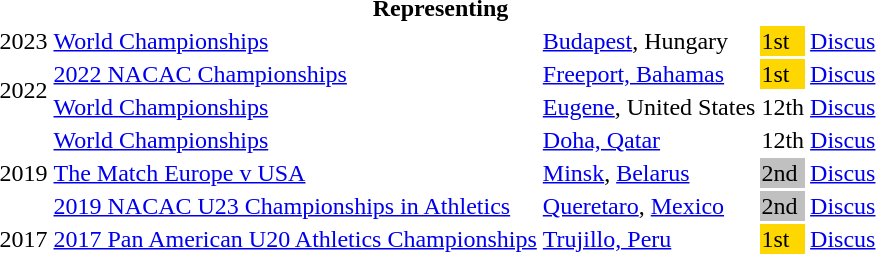<table>
<tr>
<th colspan="6">Representing </th>
</tr>
<tr>
<td>2023</td>
<td><a href='#'>World Championships</a></td>
<td><a href='#'>Budapest</a>, Hungary</td>
<td bgcolor=gold>1st</td>
<td><a href='#'>Discus</a></td>
<td></td>
</tr>
<tr>
<td rowspan=2>2022</td>
<td><a href='#'>2022 NACAC Championships</a></td>
<td><a href='#'>Freeport, Bahamas</a></td>
<td bgcolor=gold>1st</td>
<td><a href='#'>Discus</a></td>
<td></td>
</tr>
<tr>
<td><a href='#'>World Championships</a></td>
<td><a href='#'>Eugene</a>, United States</td>
<td>12th</td>
<td><a href='#'>Discus</a></td>
<td><a href='#'></a></td>
</tr>
<tr>
<td rowspan=3>2019</td>
<td><a href='#'>World Championships</a></td>
<td><a href='#'>Doha, Qatar</a></td>
<td>12th</td>
<td><a href='#'>Discus</a></td>
<td><a href='#'></a></td>
</tr>
<tr>
<td><a href='#'>The Match Europe v USA</a></td>
<td><a href='#'>Minsk</a>, <a href='#'>Belarus</a></td>
<td bgcolor=silver>2nd</td>
<td><a href='#'>Discus</a></td>
<td></td>
</tr>
<tr>
<td><a href='#'>2019 NACAC U23 Championships in Athletics</a></td>
<td><a href='#'>Queretaro</a>, <a href='#'>Mexico</a></td>
<td bgcolor=silver>2nd</td>
<td><a href='#'>Discus</a></td>
<td></td>
</tr>
<tr>
<td>2017</td>
<td><a href='#'>2017 Pan American U20 Athletics Championships</a></td>
<td><a href='#'>Trujillo, Peru</a></td>
<td bgcolor=gold>1st</td>
<td><a href='#'>Discus</a></td>
<td></td>
</tr>
<tr>
</tr>
</table>
